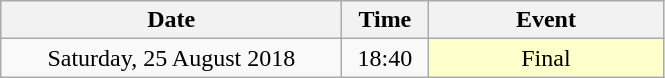<table class = "wikitable" style="text-align:center;">
<tr>
<th width=220>Date</th>
<th width=50>Time</th>
<th width=150>Event</th>
</tr>
<tr>
<td>Saturday, 25 August 2018</td>
<td>18:40</td>
<td bgcolor=ffffcc>Final</td>
</tr>
</table>
